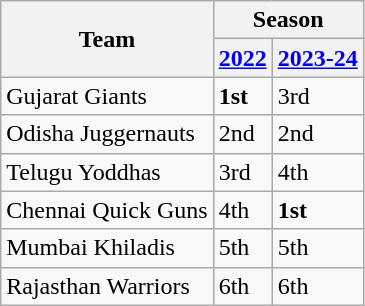<table class="wikitable">
<tr>
<th rowspan=2>Team</th>
<th colspan="2">Season</th>
</tr>
<tr>
<th><a href='#'>2022</a></th>
<th><a href='#'>2023-24</a></th>
</tr>
<tr>
<td>Gujarat Giants</td>
<td><strong>1st</strong></td>
<td>3rd</td>
</tr>
<tr>
<td>Odisha Juggernauts</td>
<td>2nd</td>
<td>2nd</td>
</tr>
<tr>
<td>Telugu Yoddhas</td>
<td>3rd</td>
<td>4th</td>
</tr>
<tr>
<td>Chennai Quick Guns</td>
<td>4th</td>
<td><strong>1st</strong></td>
</tr>
<tr>
<td>Mumbai Khiladis</td>
<td>5th</td>
<td>5th</td>
</tr>
<tr>
<td>Rajasthan Warriors</td>
<td>6th</td>
<td>6th</td>
</tr>
</table>
